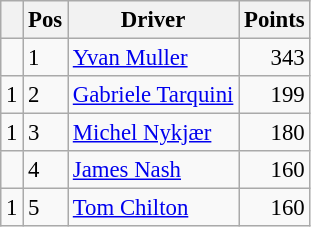<table class="wikitable" style="font-size: 95%;">
<tr>
<th></th>
<th>Pos</th>
<th>Driver</th>
<th>Points</th>
</tr>
<tr>
<td align="left"></td>
<td>1</td>
<td> <a href='#'>Yvan Muller</a></td>
<td align="right">343</td>
</tr>
<tr>
<td align="left"> 1</td>
<td>2</td>
<td> <a href='#'>Gabriele Tarquini</a></td>
<td align="right">199</td>
</tr>
<tr>
<td align="left"> 1</td>
<td>3</td>
<td> <a href='#'>Michel Nykjær</a></td>
<td align="right">180</td>
</tr>
<tr>
<td align="left"></td>
<td>4</td>
<td> <a href='#'>James Nash</a></td>
<td align="right">160</td>
</tr>
<tr>
<td align="left"> 1</td>
<td>5</td>
<td> <a href='#'>Tom Chilton</a></td>
<td align="right">160</td>
</tr>
</table>
